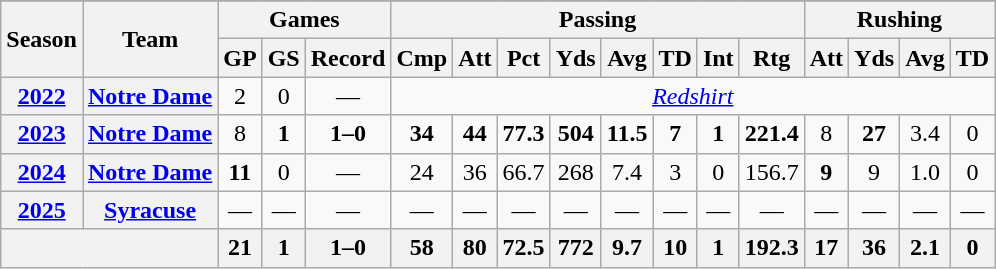<table class="wikitable" style="text-align:center;">
<tr>
</tr>
<tr>
<th rowspan="2">Season</th>
<th rowspan="2">Team</th>
<th colspan="3">Games</th>
<th colspan="8">Passing</th>
<th colspan="4">Rushing</th>
</tr>
<tr>
<th>GP</th>
<th>GS</th>
<th>Record</th>
<th>Cmp</th>
<th>Att</th>
<th>Pct</th>
<th>Yds</th>
<th>Avg</th>
<th>TD</th>
<th>Int</th>
<th>Rtg</th>
<th>Att</th>
<th>Yds</th>
<th>Avg</th>
<th>TD</th>
</tr>
<tr>
<th><a href='#'>2022</a></th>
<th><a href='#'>Notre Dame</a></th>
<td>2</td>
<td>0</td>
<td>—</td>
<td colspan="13"> <em><a href='#'>Redshirt</a></em></td>
</tr>
<tr>
<th><a href='#'>2023</a></th>
<th><a href='#'>Notre Dame</a></th>
<td>8</td>
<td><strong>1</strong></td>
<td><strong>1–0</strong></td>
<td><strong>34</strong></td>
<td><strong>44</strong></td>
<td><strong>77.3</strong></td>
<td><strong>504</strong></td>
<td><strong>11.5</strong></td>
<td><strong>7</strong></td>
<td><strong>1</strong></td>
<td><strong>221.4</strong></td>
<td>8</td>
<td><strong>27</strong></td>
<td>3.4</td>
<td>0</td>
</tr>
<tr>
<th><a href='#'>2024</a></th>
<th><a href='#'>Notre Dame</a></th>
<td><strong>11</strong></td>
<td>0</td>
<td>—</td>
<td>24</td>
<td>36</td>
<td>66.7</td>
<td>268</td>
<td>7.4</td>
<td>3</td>
<td>0</td>
<td>156.7</td>
<td><strong>9</strong></td>
<td>9</td>
<td>1.0</td>
<td>0</td>
</tr>
<tr>
<th><a href='#'>2025</a></th>
<th><a href='#'>Syracuse</a></th>
<td>—</td>
<td>—</td>
<td>—</td>
<td>—</td>
<td>—</td>
<td>—</td>
<td>—</td>
<td>—</td>
<td>—</td>
<td>—</td>
<td>—</td>
<td>—</td>
<td>—</td>
<td>—</td>
<td>—</td>
</tr>
<tr>
<th colspan="2"></th>
<th>21</th>
<th>1</th>
<th>1–0</th>
<th>58</th>
<th>80</th>
<th>72.5</th>
<th>772</th>
<th>9.7</th>
<th>10</th>
<th>1</th>
<th>192.3</th>
<th>17</th>
<th>36</th>
<th>2.1</th>
<th>0</th>
</tr>
</table>
